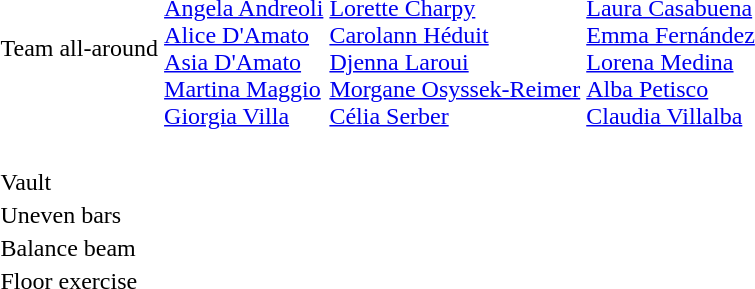<table>
<tr>
<td>Team all-around<br></td>
<td><br><a href='#'>Angela Andreoli</a><br><a href='#'>Alice D'Amato</a><br><a href='#'>Asia D'Amato</a><br><a href='#'>Martina Maggio</a><br><a href='#'>Giorgia Villa</a></td>
<td><br><a href='#'>Lorette Charpy</a><br><a href='#'>Carolann Héduit</a><br><a href='#'>Djenna Laroui</a><br><a href='#'>Morgane Osyssek-Reimer</a><br><a href='#'>Célia Serber</a></td>
<td><br><a href='#'>Laura Casabuena</a><br><a href='#'>Emma Fernández</a><br><a href='#'>Lorena Medina</a><br><a href='#'>Alba Petisco</a><br><a href='#'>Claudia Villalba</a></td>
</tr>
<tr>
<td><br></td>
<td></td>
<td></td>
<td></td>
</tr>
<tr>
<td>Vault<br></td>
<td></td>
<td></td>
<td></td>
</tr>
<tr>
<td>Uneven bars<br></td>
<td></td>
<td></td>
<td></td>
</tr>
<tr>
<td>Balance beam<br></td>
<td></td>
<td></td>
<td></td>
</tr>
<tr>
<td>Floor exercise<br></td>
<td></td>
<td></td>
<td></td>
</tr>
</table>
